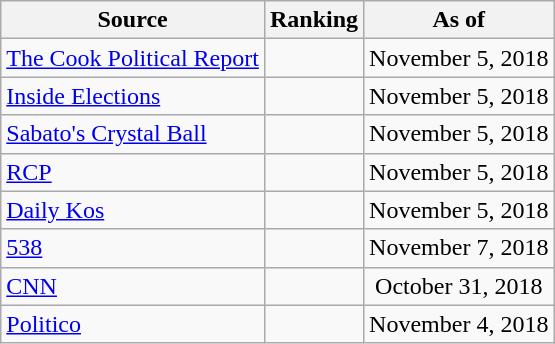<table class="wikitable" style="text-align:center">
<tr>
<th>Source</th>
<th>Ranking</th>
<th>As of</th>
</tr>
<tr>
<td align=left><a href='#'>The Cook Political Report</a></td>
<td></td>
<td>November 5, 2018</td>
</tr>
<tr>
<td align=left><a href='#'>Inside Elections</a></td>
<td></td>
<td>November 5, 2018</td>
</tr>
<tr>
<td align=left><a href='#'>Sabato's Crystal Ball</a></td>
<td></td>
<td>November 5, 2018</td>
</tr>
<tr>
<td align="left"><a href='#'>RCP</a></td>
<td></td>
<td>November 5, 2018</td>
</tr>
<tr>
<td align="left"><a href='#'>Daily Kos</a></td>
<td></td>
<td>November 5, 2018</td>
</tr>
<tr>
<td align="left"><a href='#'>538</a></td>
<td></td>
<td>November 7, 2018</td>
</tr>
<tr>
<td align="left"><a href='#'>CNN</a></td>
<td></td>
<td>October 31, 2018</td>
</tr>
<tr>
<td align="left"><a href='#'>Politico</a></td>
<td></td>
<td>November 4, 2018</td>
</tr>
</table>
